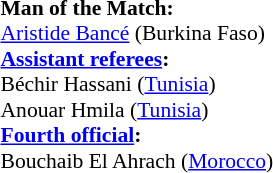<table width=50% style="font-size: 90%">
<tr>
<td><br><strong>Man of the Match:</strong>
<br><a href='#'>Aristide Bancé</a> (Burkina Faso)<br><strong><a href='#'>Assistant referees</a>:</strong>
<br>Béchir Hassani (<a href='#'>Tunisia</a>)
<br>Anouar Hmila (<a href='#'>Tunisia</a>)
<br><strong><a href='#'>Fourth official</a>:</strong>
<br>Bouchaib El Ahrach (<a href='#'>Morocco</a>)</td>
</tr>
</table>
